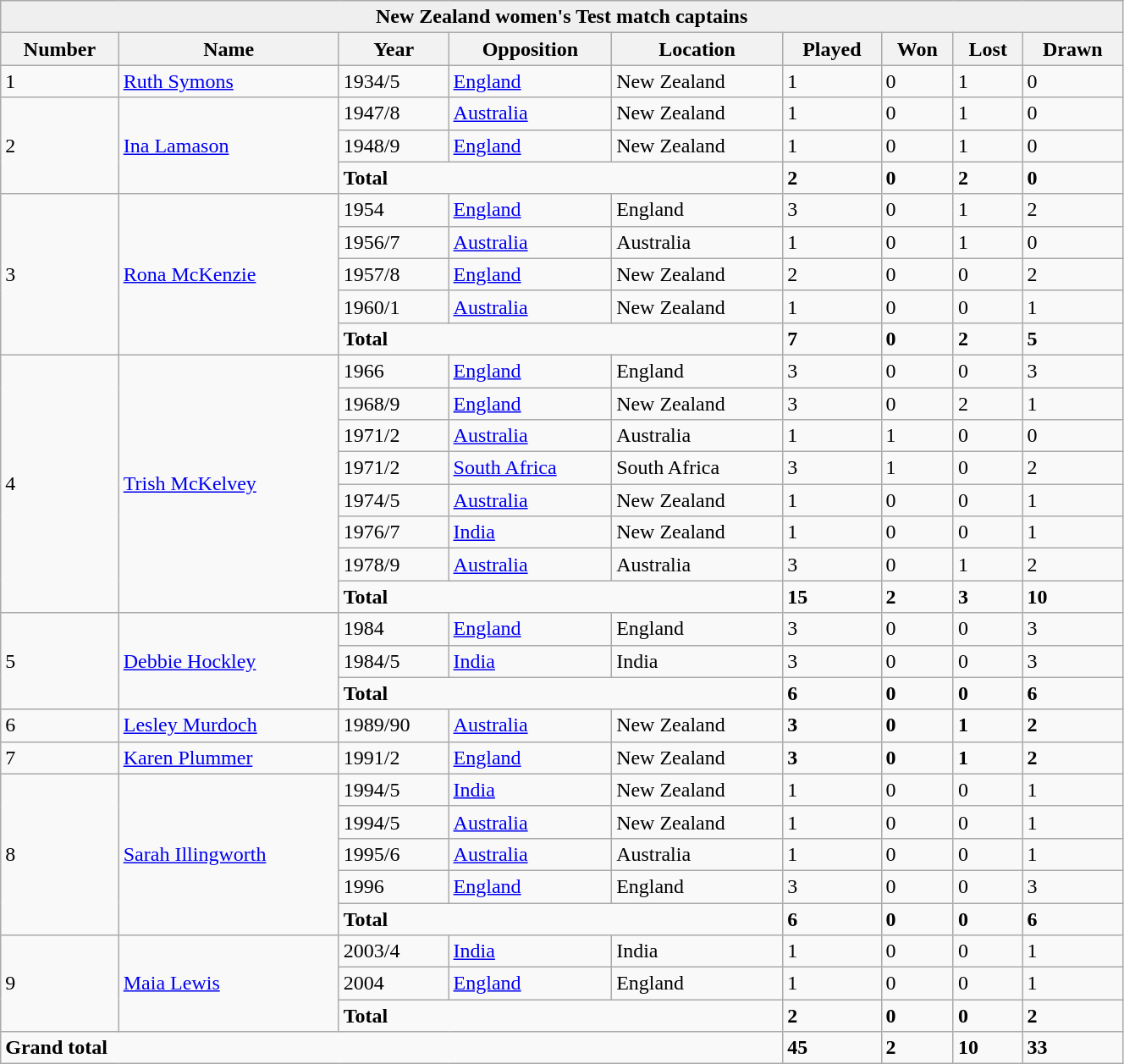<table class="wikitable" style="width:70%;">
<tr>
<th style="background:#efefef;" colspan="9">New Zealand women's Test match captains</th>
</tr>
<tr style="background:#efefef;">
<th>Number</th>
<th>Name</th>
<th>Year</th>
<th>Opposition</th>
<th>Location</th>
<th>Played</th>
<th>Won</th>
<th>Lost</th>
<th>Drawn</th>
</tr>
<tr>
<td>1</td>
<td><a href='#'>Ruth Symons</a></td>
<td>1934/5</td>
<td><a href='#'>England</a></td>
<td>New Zealand</td>
<td>1</td>
<td>0</td>
<td>1</td>
<td>0</td>
</tr>
<tr>
<td rowspan=3>2</td>
<td rowspan=3><a href='#'>Ina Lamason</a></td>
<td>1947/8</td>
<td><a href='#'>Australia</a></td>
<td>New Zealand</td>
<td>1</td>
<td>0</td>
<td>1</td>
<td>0</td>
</tr>
<tr>
<td>1948/9</td>
<td><a href='#'>England</a></td>
<td>New Zealand</td>
<td>1</td>
<td>0</td>
<td>1</td>
<td>0</td>
</tr>
<tr>
<td colspan=3><strong>Total</strong></td>
<td><strong>2</strong></td>
<td><strong>0</strong></td>
<td><strong>2</strong></td>
<td><strong>0</strong></td>
</tr>
<tr>
<td rowspan=5>3</td>
<td rowspan=5><a href='#'>Rona McKenzie</a></td>
<td>1954</td>
<td><a href='#'>England</a></td>
<td>England</td>
<td>3</td>
<td>0</td>
<td>1</td>
<td>2</td>
</tr>
<tr>
<td>1956/7</td>
<td><a href='#'>Australia</a></td>
<td>Australia</td>
<td>1</td>
<td>0</td>
<td>1</td>
<td>0</td>
</tr>
<tr>
<td>1957/8</td>
<td><a href='#'>England</a></td>
<td>New Zealand</td>
<td>2</td>
<td>0</td>
<td>0</td>
<td>2</td>
</tr>
<tr>
<td>1960/1</td>
<td><a href='#'>Australia</a></td>
<td>New Zealand</td>
<td>1</td>
<td>0</td>
<td>0</td>
<td>1</td>
</tr>
<tr>
<td colspan=3><strong>Total</strong></td>
<td><strong>7</strong></td>
<td><strong>0</strong></td>
<td><strong>2</strong></td>
<td><strong>5</strong></td>
</tr>
<tr>
<td rowspan=8>4</td>
<td rowspan=8><a href='#'>Trish McKelvey</a></td>
<td>1966</td>
<td><a href='#'>England</a></td>
<td>England</td>
<td>3</td>
<td>0</td>
<td>0</td>
<td>3</td>
</tr>
<tr>
<td>1968/9</td>
<td><a href='#'>England</a></td>
<td>New Zealand</td>
<td>3</td>
<td>0</td>
<td>2</td>
<td>1</td>
</tr>
<tr>
<td>1971/2</td>
<td><a href='#'>Australia</a></td>
<td>Australia</td>
<td>1</td>
<td>1</td>
<td>0</td>
<td>0</td>
</tr>
<tr>
<td>1971/2</td>
<td><a href='#'>South Africa</a></td>
<td>South Africa</td>
<td>3</td>
<td>1</td>
<td>0</td>
<td>2</td>
</tr>
<tr>
<td>1974/5</td>
<td><a href='#'>Australia</a></td>
<td>New Zealand</td>
<td>1</td>
<td>0</td>
<td>0</td>
<td>1</td>
</tr>
<tr>
<td>1976/7</td>
<td><a href='#'>India</a></td>
<td>New Zealand</td>
<td>1</td>
<td>0</td>
<td>0</td>
<td>1</td>
</tr>
<tr>
<td>1978/9</td>
<td><a href='#'>Australia</a></td>
<td>Australia</td>
<td>3</td>
<td>0</td>
<td>1</td>
<td>2</td>
</tr>
<tr>
<td colspan=3><strong>Total</strong></td>
<td><strong>15</strong></td>
<td><strong>2</strong></td>
<td><strong>3</strong></td>
<td><strong>10</strong></td>
</tr>
<tr>
<td rowspan=3>5</td>
<td rowspan=3><a href='#'>Debbie Hockley</a></td>
<td>1984</td>
<td><a href='#'>England</a></td>
<td>England</td>
<td>3</td>
<td>0</td>
<td>0</td>
<td>3</td>
</tr>
<tr>
<td>1984/5</td>
<td><a href='#'>India</a></td>
<td>India</td>
<td>3</td>
<td>0</td>
<td>0</td>
<td>3</td>
</tr>
<tr>
<td colspan=3><strong>Total</strong></td>
<td><strong>6</strong></td>
<td><strong>0</strong></td>
<td><strong>0</strong></td>
<td><strong>6</strong></td>
</tr>
<tr>
<td>6</td>
<td><a href='#'>Lesley Murdoch</a></td>
<td>1989/90</td>
<td><a href='#'>Australia</a></td>
<td>New Zealand</td>
<td><strong>3</strong></td>
<td><strong>0</strong></td>
<td><strong>1</strong></td>
<td><strong>2</strong></td>
</tr>
<tr>
<td>7</td>
<td><a href='#'>Karen Plummer</a></td>
<td>1991/2</td>
<td><a href='#'>England</a></td>
<td>New Zealand</td>
<td><strong>3</strong></td>
<td><strong>0</strong></td>
<td><strong>1</strong></td>
<td><strong>2</strong></td>
</tr>
<tr>
<td rowspan=5>8</td>
<td rowspan=5><a href='#'>Sarah Illingworth</a></td>
<td>1994/5</td>
<td><a href='#'>India</a></td>
<td>New Zealand</td>
<td>1</td>
<td>0</td>
<td>0</td>
<td>1</td>
</tr>
<tr>
<td>1994/5</td>
<td><a href='#'>Australia</a></td>
<td>New Zealand</td>
<td>1</td>
<td>0</td>
<td>0</td>
<td>1</td>
</tr>
<tr>
<td>1995/6</td>
<td><a href='#'>Australia</a></td>
<td>Australia</td>
<td>1</td>
<td>0</td>
<td>0</td>
<td>1</td>
</tr>
<tr>
<td>1996</td>
<td><a href='#'>England</a></td>
<td>England</td>
<td>3</td>
<td>0</td>
<td>0</td>
<td>3</td>
</tr>
<tr>
<td colspan=3><strong>Total</strong></td>
<td><strong>6</strong></td>
<td><strong>0</strong></td>
<td><strong>0</strong></td>
<td><strong>6</strong></td>
</tr>
<tr>
<td rowspan=3>9</td>
<td rowspan=3><a href='#'>Maia Lewis</a></td>
<td>2003/4</td>
<td><a href='#'>India</a></td>
<td>India</td>
<td>1</td>
<td>0</td>
<td>0</td>
<td>1</td>
</tr>
<tr>
<td>2004</td>
<td><a href='#'>England</a></td>
<td>England</td>
<td>1</td>
<td>0</td>
<td>0</td>
<td>1</td>
</tr>
<tr>
<td colspan=3><strong>Total</strong></td>
<td><strong>2</strong></td>
<td><strong>0</strong></td>
<td><strong>0</strong></td>
<td><strong>2</strong></td>
</tr>
<tr>
<td colspan=5><strong>Grand total</strong></td>
<td><strong>45</strong></td>
<td><strong>2</strong></td>
<td><strong>10</strong></td>
<td><strong>33</strong></td>
</tr>
</table>
